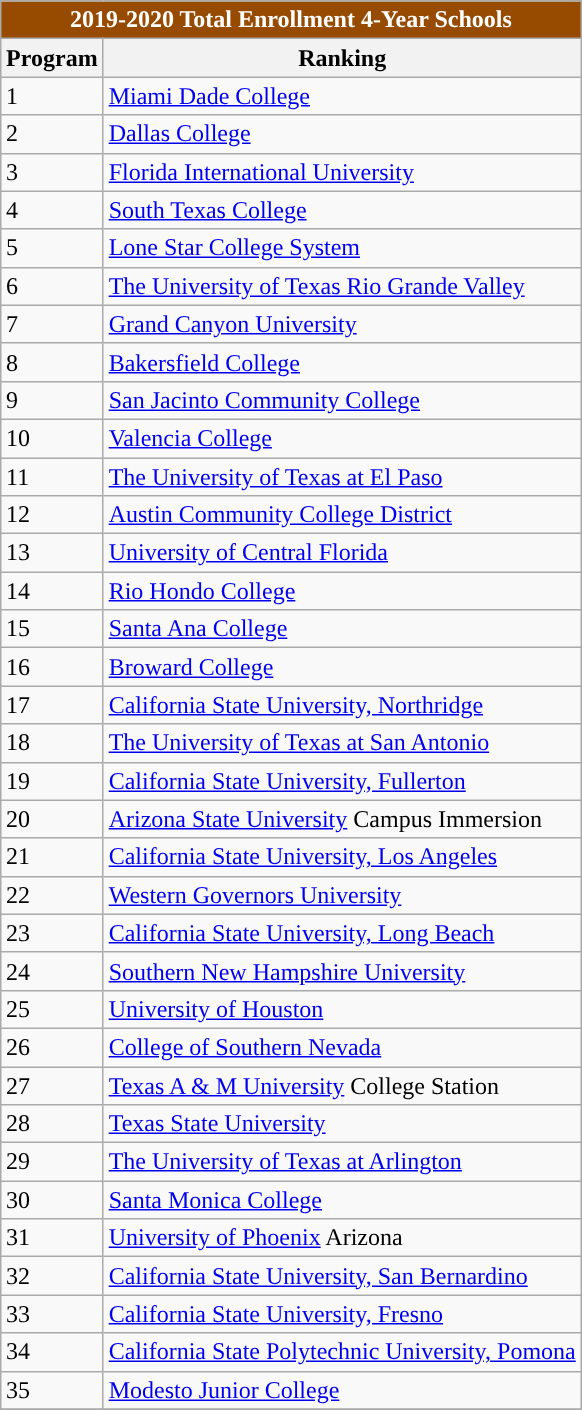<table class="wikitable sortable collapsible collapsed" style="float:right" "text-align:center">
<tr>
<th colspan=4 style="background:#964B00; color:#FFFFFF; ">2019-2020 Total Enrollment 4-Year Schools</th>
</tr>
<tr>
<th>Program</th>
<th>Ranking</th>
</tr>
<tr>
<td>1</td>
<td><a href='#'>Miami Dade College</a></td>
</tr>
<tr>
<td>2</td>
<td><a href='#'>Dallas College</a></td>
</tr>
<tr>
<td>3</td>
<td><a href='#'>Florida International University</a></td>
</tr>
<tr>
<td>4</td>
<td><a href='#'>South Texas College</a></td>
</tr>
<tr>
<td>5</td>
<td><a href='#'>Lone Star College System</a></td>
</tr>
<tr>
<td>6</td>
<td><a href='#'>The University of Texas Rio Grande Valley</a></td>
</tr>
<tr>
<td>7</td>
<td><a href='#'>Grand Canyon University</a></td>
</tr>
<tr>
<td>8</td>
<td><a href='#'>Bakersfield College</a></td>
</tr>
<tr>
<td>9</td>
<td><a href='#'>San Jacinto Community College</a></td>
</tr>
<tr>
<td>10</td>
<td><a href='#'>Valencia College</a></td>
</tr>
<tr>
<td>11</td>
<td><a href='#'>The University of Texas at El Paso</a></td>
</tr>
<tr>
<td>12</td>
<td><a href='#'>Austin Community College District</a></td>
</tr>
<tr>
<td>13</td>
<td><a href='#'>University of Central Florida</a></td>
</tr>
<tr>
<td>14</td>
<td><a href='#'>Rio Hondo College</a></td>
</tr>
<tr>
<td>15</td>
<td><a href='#'>Santa Ana College</a></td>
</tr>
<tr>
<td>16</td>
<td><a href='#'>Broward College</a></td>
</tr>
<tr>
<td>17</td>
<td><a href='#'>California State University, Northridge</a></td>
</tr>
<tr>
<td>18</td>
<td><a href='#'>The University of Texas at San Antonio</a></td>
</tr>
<tr>
<td>19</td>
<td><a href='#'>California State University, Fullerton</a></td>
</tr>
<tr>
<td>20</td>
<td><a href='#'>Arizona State University</a> Campus Immersion</td>
</tr>
<tr>
<td>21</td>
<td><a href='#'>California State University, Los Angeles</a></td>
</tr>
<tr>
<td>22</td>
<td><a href='#'>Western Governors University</a></td>
</tr>
<tr>
<td>23</td>
<td><a href='#'>California State University, Long Beach</a></td>
</tr>
<tr>
<td>24</td>
<td><a href='#'>Southern New Hampshire University</a></td>
</tr>
<tr>
<td>25</td>
<td><a href='#'>University of Houston</a></td>
</tr>
<tr>
<td>26</td>
<td><a href='#'>College of Southern Nevada</a></td>
</tr>
<tr>
<td>27</td>
<td><a href='#'>Texas A & M University</a> College Station</td>
</tr>
<tr>
<td>28</td>
<td><a href='#'>Texas State University</a></td>
</tr>
<tr>
<td>29</td>
<td><a href='#'>The University of Texas at Arlington</a></td>
</tr>
<tr>
<td>30</td>
<td><a href='#'>Santa Monica College</a></td>
</tr>
<tr>
<td>31</td>
<td><a href='#'>University of Phoenix</a> Arizona</td>
</tr>
<tr>
<td>32</td>
<td><a href='#'>California State University, San Bernardino</a></td>
</tr>
<tr>
<td>33</td>
<td><a href='#'>California State University, Fresno</a></td>
</tr>
<tr>
<td>34</td>
<td><a href='#'>California State Polytechnic University, Pomona</a></td>
</tr>
<tr>
<td>35</td>
<td><a href='#'>Modesto Junior College</a></td>
</tr>
<tr>
</tr>
</table>
